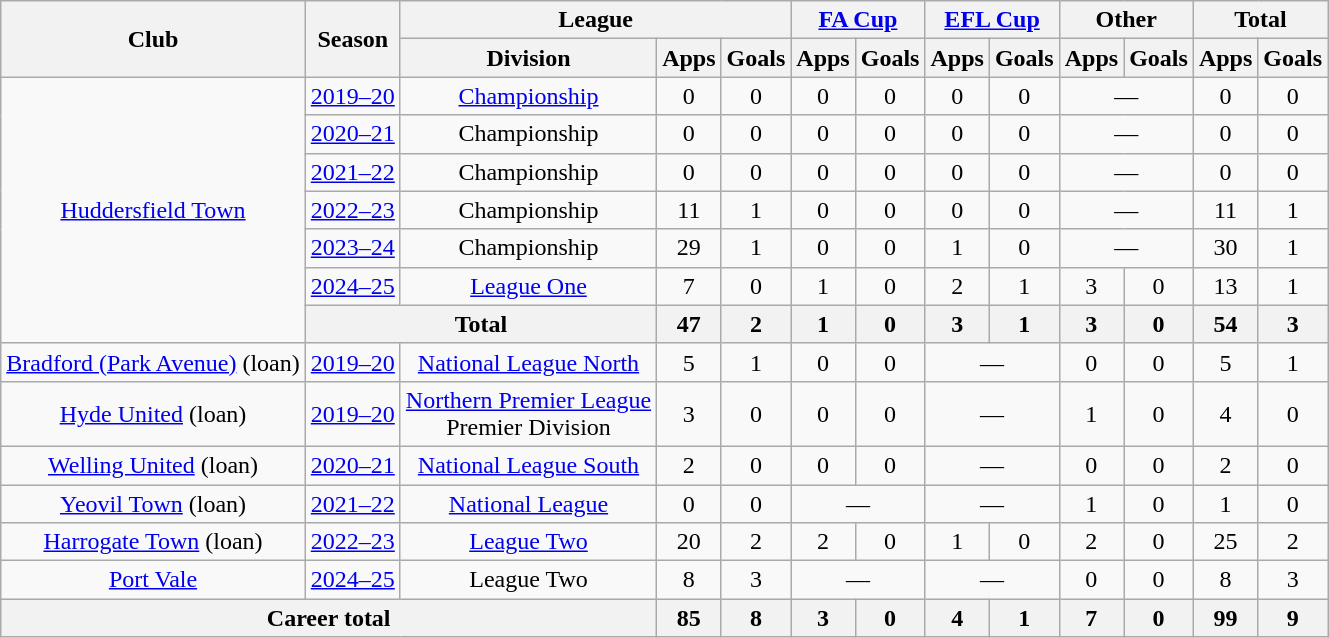<table class=wikitable style="text-align: center">
<tr>
<th rowspan=2>Club</th>
<th rowspan=2>Season</th>
<th colspan=3>League</th>
<th colspan=2><a href='#'>FA Cup</a></th>
<th colspan=2><a href='#'>EFL Cup</a></th>
<th colspan=2>Other</th>
<th colspan=2>Total</th>
</tr>
<tr>
<th>Division</th>
<th>Apps</th>
<th>Goals</th>
<th>Apps</th>
<th>Goals</th>
<th>Apps</th>
<th>Goals</th>
<th>Apps</th>
<th>Goals</th>
<th>Apps</th>
<th>Goals</th>
</tr>
<tr>
<td rowspan=7><a href='#'>Huddersfield Town</a></td>
<td><a href='#'>2019–20</a></td>
<td><a href='#'>Championship</a></td>
<td>0</td>
<td>0</td>
<td>0</td>
<td>0</td>
<td>0</td>
<td>0</td>
<td colspan=2>—</td>
<td>0</td>
<td>0</td>
</tr>
<tr>
<td><a href='#'>2020–21</a></td>
<td>Championship</td>
<td>0</td>
<td>0</td>
<td>0</td>
<td>0</td>
<td>0</td>
<td>0</td>
<td colspan=2>—</td>
<td>0</td>
<td>0</td>
</tr>
<tr>
<td><a href='#'>2021–22</a></td>
<td>Championship</td>
<td>0</td>
<td>0</td>
<td>0</td>
<td>0</td>
<td>0</td>
<td>0</td>
<td colspan=2>—</td>
<td>0</td>
<td>0</td>
</tr>
<tr>
<td><a href='#'>2022–23</a></td>
<td>Championship</td>
<td>11</td>
<td>1</td>
<td>0</td>
<td>0</td>
<td>0</td>
<td>0</td>
<td colspan=2>—</td>
<td>11</td>
<td>1</td>
</tr>
<tr>
<td><a href='#'>2023–24</a></td>
<td>Championship</td>
<td>29</td>
<td>1</td>
<td>0</td>
<td>0</td>
<td>1</td>
<td>0</td>
<td colspan=2>—</td>
<td>30</td>
<td>1</td>
</tr>
<tr>
<td><a href='#'>2024–25</a></td>
<td><a href='#'>League One</a></td>
<td>7</td>
<td>0</td>
<td>1</td>
<td>0</td>
<td>2</td>
<td>1</td>
<td>3</td>
<td>0</td>
<td>13</td>
<td>1</td>
</tr>
<tr>
<th colspan=2>Total</th>
<th>47</th>
<th>2</th>
<th>1</th>
<th>0</th>
<th>3</th>
<th>1</th>
<th>3</th>
<th>0</th>
<th>54</th>
<th>3</th>
</tr>
<tr>
<td><a href='#'>Bradford (Park Avenue)</a> (loan)</td>
<td><a href='#'>2019–20</a></td>
<td><a href='#'>National League North</a></td>
<td>5</td>
<td>1</td>
<td>0</td>
<td>0</td>
<td colspan=2>—</td>
<td>0</td>
<td>0</td>
<td>5</td>
<td>1</td>
</tr>
<tr>
<td><a href='#'>Hyde United</a> (loan)</td>
<td><a href='#'>2019–20</a></td>
<td><a href='#'>Northern Premier League</a><br>Premier Division</td>
<td>3</td>
<td>0</td>
<td>0</td>
<td>0</td>
<td colspan=2>—</td>
<td>1</td>
<td>0</td>
<td>4</td>
<td>0</td>
</tr>
<tr>
<td><a href='#'>Welling United</a> (loan)</td>
<td><a href='#'>2020–21</a></td>
<td><a href='#'>National League South</a></td>
<td>2</td>
<td>0</td>
<td>0</td>
<td>0</td>
<td colspan=2>—</td>
<td>0</td>
<td>0</td>
<td>2</td>
<td>0</td>
</tr>
<tr>
<td><a href='#'>Yeovil Town</a> (loan)</td>
<td><a href='#'>2021–22</a></td>
<td><a href='#'>National League</a></td>
<td>0</td>
<td>0</td>
<td colspan=2>—</td>
<td colspan=2>—</td>
<td>1</td>
<td>0</td>
<td>1</td>
<td>0</td>
</tr>
<tr>
<td><a href='#'>Harrogate Town</a> (loan)</td>
<td><a href='#'>2022–23</a></td>
<td><a href='#'>League Two</a></td>
<td>20</td>
<td>2</td>
<td>2</td>
<td>0</td>
<td>1</td>
<td>0</td>
<td>2</td>
<td>0</td>
<td>25</td>
<td>2</td>
</tr>
<tr>
<td><a href='#'>Port Vale</a></td>
<td><a href='#'>2024–25</a></td>
<td>League Two</td>
<td>8</td>
<td>3</td>
<td colspan=2>—</td>
<td colspan=2>—</td>
<td>0</td>
<td>0</td>
<td>8</td>
<td>3</td>
</tr>
<tr>
<th colspan=3>Career total</th>
<th>85</th>
<th>8</th>
<th>3</th>
<th>0</th>
<th>4</th>
<th>1</th>
<th>7</th>
<th>0</th>
<th>99</th>
<th>9</th>
</tr>
</table>
